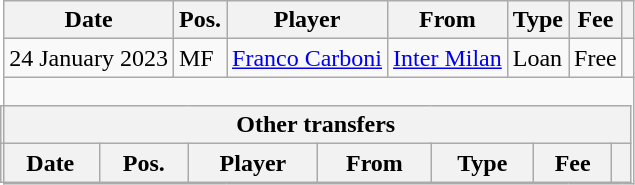<table class="wikitable">
<tr>
<th>Date</th>
<th>Pos.</th>
<th>Player</th>
<th>From</th>
<th>Type</th>
<th>Fee</th>
<th></th>
</tr>
<tr>
<td>24 January 2023</td>
<td>MF</td>
<td> <a href='#'>Franco Carboni</a></td>
<td><a href='#'>Inter Milan</a></td>
<td>Loan</td>
<td>Free</td>
<td></td>
</tr>
<tr>
<td colspan="7"><br><table class="wikitable collapsible collapsed" width="102%" style="margin-bottom:-3px; margin-top:-3px; margin-left:-6px">
<tr>
<th colspan="7">Other transfers</th>
</tr>
<tr>
<th>Date</th>
<th>Pos.</th>
<th>Player</th>
<th>From</th>
<th>Type</th>
<th>Fee</th>
<th></th>
</tr>
</table>
</td>
</tr>
</table>
